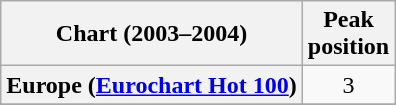<table class="wikitable sortable plainrowheaders" style="text-align:center">
<tr>
<th>Chart (2003–2004)</th>
<th>Peak<br>position</th>
</tr>
<tr>
<th scope="row">Europe (<a href='#'>Eurochart Hot 100</a>)</th>
<td>3</td>
</tr>
<tr>
</tr>
<tr>
</tr>
<tr>
</tr>
</table>
